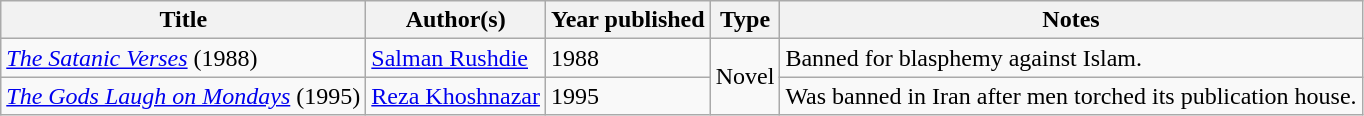<table class="wikitable sortable">
<tr>
<th>Title</th>
<th>Author(s)</th>
<th>Year published</th>
<th>Type</th>
<th class="unsortable">Notes</th>
</tr>
<tr>
<td><em><a href='#'>The Satanic Verses</a></em> (1988)</td>
<td><a href='#'>Salman Rushdie</a></td>
<td>1988</td>
<td rowspan="2">Novel</td>
<td>Banned for blasphemy against Islam.</td>
</tr>
<tr>
<td><em><a href='#'>The Gods Laugh on Mondays</a></em> (1995)</td>
<td><a href='#'>Reza Khoshnazar</a></td>
<td>1995</td>
<td>Was banned in Iran after men torched its publication house.</td>
</tr>
</table>
